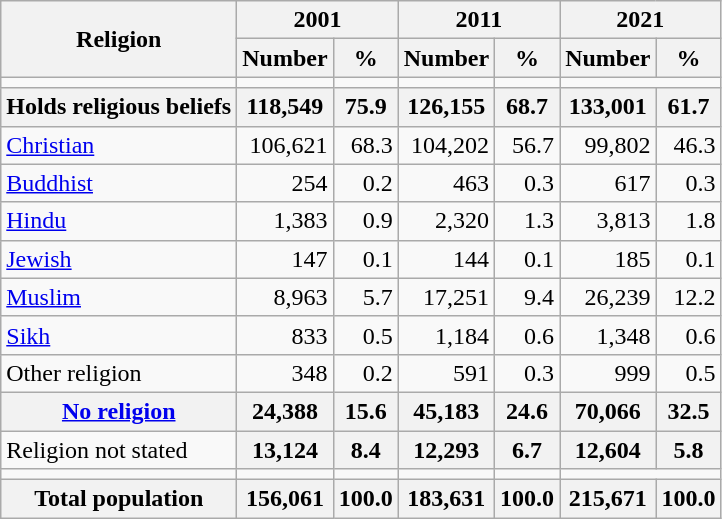<table class="wikitable sortable mw-collapsible mw-collapsed">
<tr>
<th rowspan="2">Religion</th>
<th colspan="2">2001</th>
<th colspan="2">2011</th>
<th colspan="2">2021</th>
</tr>
<tr>
<th>Number</th>
<th>%</th>
<th>Number</th>
<th>%</th>
<th>Number</th>
<th>%</th>
</tr>
<tr>
<td></td>
<td></td>
<td></td>
<td></td>
<td></td>
</tr>
<tr>
<th>Holds religious beliefs</th>
<th>118,549</th>
<th>75.9</th>
<th>126,155</th>
<th>68.7</th>
<th>133,001</th>
<th>61.7</th>
</tr>
<tr>
<td> <a href='#'>Christian</a></td>
<td align="right">106,621</td>
<td align="right">68.3</td>
<td align="right">104,202</td>
<td align="right">56.7</td>
<td align="right">99,802</td>
<td align="right">46.3</td>
</tr>
<tr>
<td> <a href='#'>Buddhist</a></td>
<td align="right">254</td>
<td align="right">0.2</td>
<td align="right">463</td>
<td align="right">0.3</td>
<td align="right">617</td>
<td align="right">0.3</td>
</tr>
<tr>
<td> <a href='#'>Hindu</a></td>
<td align="right">1,383</td>
<td align="right">0.9</td>
<td align="right">2,320</td>
<td align="right">1.3</td>
<td align="right">3,813</td>
<td align="right">1.8</td>
</tr>
<tr>
<td> <a href='#'>Jewish</a></td>
<td align="right">147</td>
<td align="right">0.1</td>
<td align="right">144</td>
<td align="right">0.1</td>
<td align="right">185</td>
<td align="right">0.1</td>
</tr>
<tr>
<td> <a href='#'>Muslim</a></td>
<td align="right">8,963</td>
<td align="right">5.7</td>
<td align="right">17,251</td>
<td align="right">9.4</td>
<td align="right">26,239</td>
<td align="right">12.2</td>
</tr>
<tr>
<td> <a href='#'>Sikh</a></td>
<td align="right">833</td>
<td align="right">0.5</td>
<td align="right">1,184</td>
<td align="right">0.6</td>
<td align="right">1,348</td>
<td align="right">0.6</td>
</tr>
<tr>
<td>Other religion</td>
<td align="right">348</td>
<td align="right">0.2</td>
<td align="right">591</td>
<td align="right">0.3</td>
<td align="right">999</td>
<td align="right">0.5</td>
</tr>
<tr>
<th><a href='#'>No religion</a></th>
<th align="right">24,388</th>
<th align="right">15.6</th>
<th align="right">45,183</th>
<th align="right">24.6</th>
<th align="right">70,066</th>
<th align="right">32.5</th>
</tr>
<tr>
<td>Religion not stated</td>
<th align="right">13,124</th>
<th align="right">8.4</th>
<th align="right">12,293</th>
<th align="right">6.7</th>
<th align="right">12,604</th>
<th align="right">5.8</th>
</tr>
<tr>
<td></td>
<td></td>
<td></td>
<td></td>
<td></td>
</tr>
<tr>
<th>Total population</th>
<th align="right">156,061</th>
<th align="right">100.0</th>
<th align="right">183,631</th>
<th align="right">100.0</th>
<th align="right">215,671</th>
<th align="right">100.0</th>
</tr>
</table>
